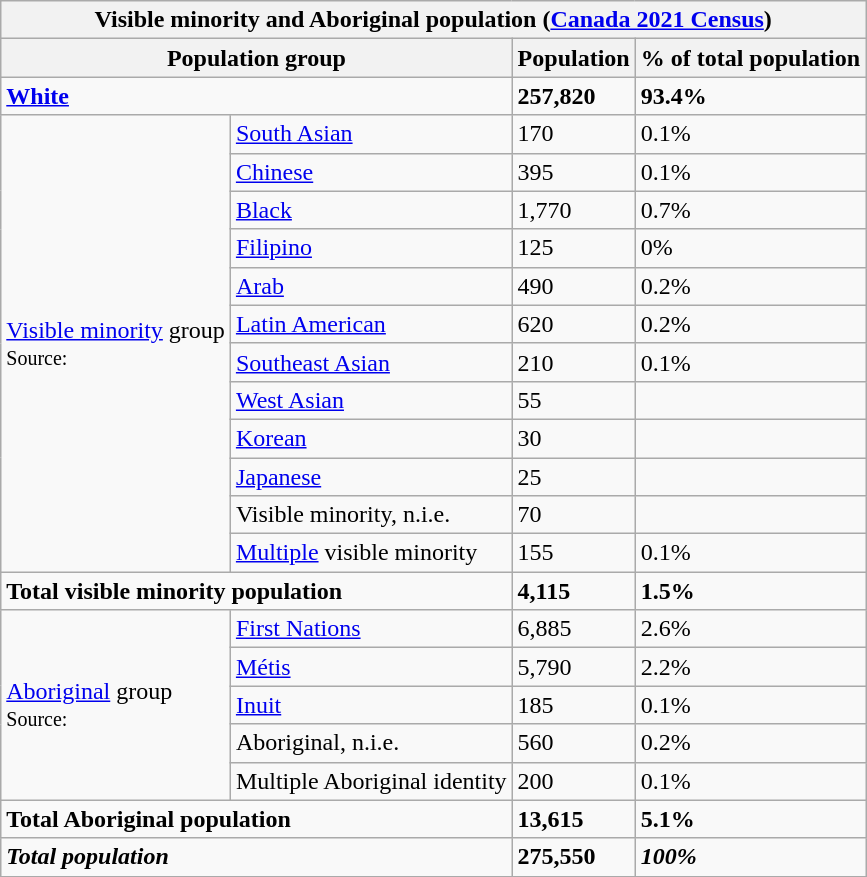<table class="wikitable">
<tr>
<th colspan="4">Visible minority and Aboriginal population (<a href='#'>Canada 2021 Census</a>)</th>
</tr>
<tr>
<th colspan="2">Population group</th>
<th>Population</th>
<th>% of total population</th>
</tr>
<tr>
<td colspan="2"><strong><a href='#'>White</a></strong></td>
<td><strong>257,820</strong></td>
<td><strong>93.4%</strong></td>
</tr>
<tr>
<td rowspan="12"><a href='#'>Visible minority</a> group<br><small>Source:</small></td>
<td><a href='#'>South Asian</a></td>
<td>170</td>
<td>0.1%</td>
</tr>
<tr>
<td><a href='#'>Chinese</a></td>
<td>395</td>
<td>0.1%</td>
</tr>
<tr>
<td><a href='#'>Black</a></td>
<td>1,770</td>
<td>0.7%</td>
</tr>
<tr>
<td><a href='#'>Filipino</a></td>
<td>125</td>
<td>0%</td>
</tr>
<tr>
<td><a href='#'>Arab</a></td>
<td>490</td>
<td>0.2%</td>
</tr>
<tr>
<td><a href='#'>Latin American</a></td>
<td>620</td>
<td>0.2%</td>
</tr>
<tr>
<td><a href='#'>Southeast Asian</a></td>
<td>210</td>
<td>0.1%</td>
</tr>
<tr>
<td><a href='#'>West Asian</a></td>
<td>55</td>
<td></td>
</tr>
<tr>
<td><a href='#'>Korean</a></td>
<td>30</td>
<td></td>
</tr>
<tr>
<td><a href='#'>Japanese</a></td>
<td>25</td>
<td></td>
</tr>
<tr>
<td>Visible minority, n.i.e.</td>
<td>70</td>
<td></td>
</tr>
<tr>
<td><a href='#'>Multiple</a> visible minority</td>
<td>155</td>
<td>0.1%</td>
</tr>
<tr>
<td colspan="2"><strong>Total visible minority population</strong></td>
<td><strong>4,115</strong></td>
<td><strong>1.5%</strong></td>
</tr>
<tr>
<td rowspan="5"><a href='#'>Aboriginal</a> group<br><small>Source:</small></td>
<td><a href='#'>First Nations</a></td>
<td>6,885</td>
<td>2.6%</td>
</tr>
<tr>
<td><a href='#'>Métis</a></td>
<td>5,790</td>
<td>2.2%</td>
</tr>
<tr>
<td><a href='#'>Inuit</a></td>
<td>185</td>
<td>0.1%</td>
</tr>
<tr>
<td>Aboriginal, n.i.e.</td>
<td>560</td>
<td>0.2%</td>
</tr>
<tr>
<td>Multiple Aboriginal identity</td>
<td>200</td>
<td>0.1%</td>
</tr>
<tr>
<td colspan="2"><strong>Total Aboriginal population</strong></td>
<td><strong>13,615</strong></td>
<td><strong>5.1%</strong></td>
</tr>
<tr>
<td colspan="2"><strong><em>Total population</em></strong></td>
<td><strong>275,550</strong></td>
<td><strong><em>100%</em></strong></td>
</tr>
</table>
